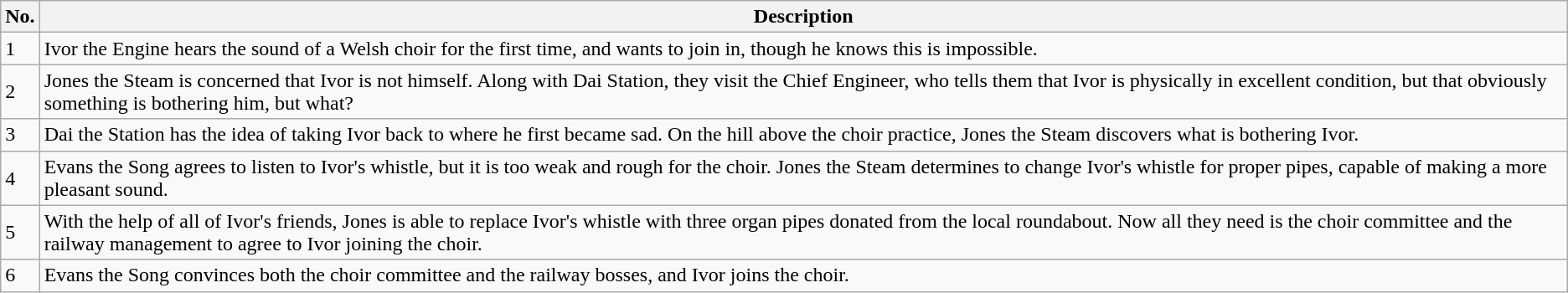<table class="wikitable">
<tr>
<th>No.</th>
<th>Description</th>
</tr>
<tr>
<td>1</td>
<td>Ivor the Engine hears the sound of a Welsh choir for the first time, and wants to join in, though he knows this is impossible.</td>
</tr>
<tr>
<td>2</td>
<td>Jones the Steam is concerned that Ivor is not himself. Along with Dai Station, they visit the Chief Engineer, who tells them that Ivor is physically in excellent condition, but that obviously something is bothering him, but what?</td>
</tr>
<tr>
<td>3</td>
<td>Dai the Station has the idea of taking Ivor back to where he first became sad. On the hill above the choir practice, Jones the Steam discovers what is bothering Ivor.</td>
</tr>
<tr>
<td>4</td>
<td>Evans the Song agrees to listen to Ivor's whistle, but it is too weak and rough for the choir. Jones the Steam determines to change Ivor's whistle for proper pipes, capable of making a more pleasant sound.</td>
</tr>
<tr>
<td>5</td>
<td>With the help of all of Ivor's friends, Jones is able to replace Ivor's whistle with three organ pipes donated from the local roundabout. Now all they need is the choir committee and the railway management to agree to Ivor joining the choir.</td>
</tr>
<tr>
<td>6</td>
<td>Evans the Song convinces both the choir committee and the railway bosses, and Ivor joins the choir.</td>
</tr>
</table>
